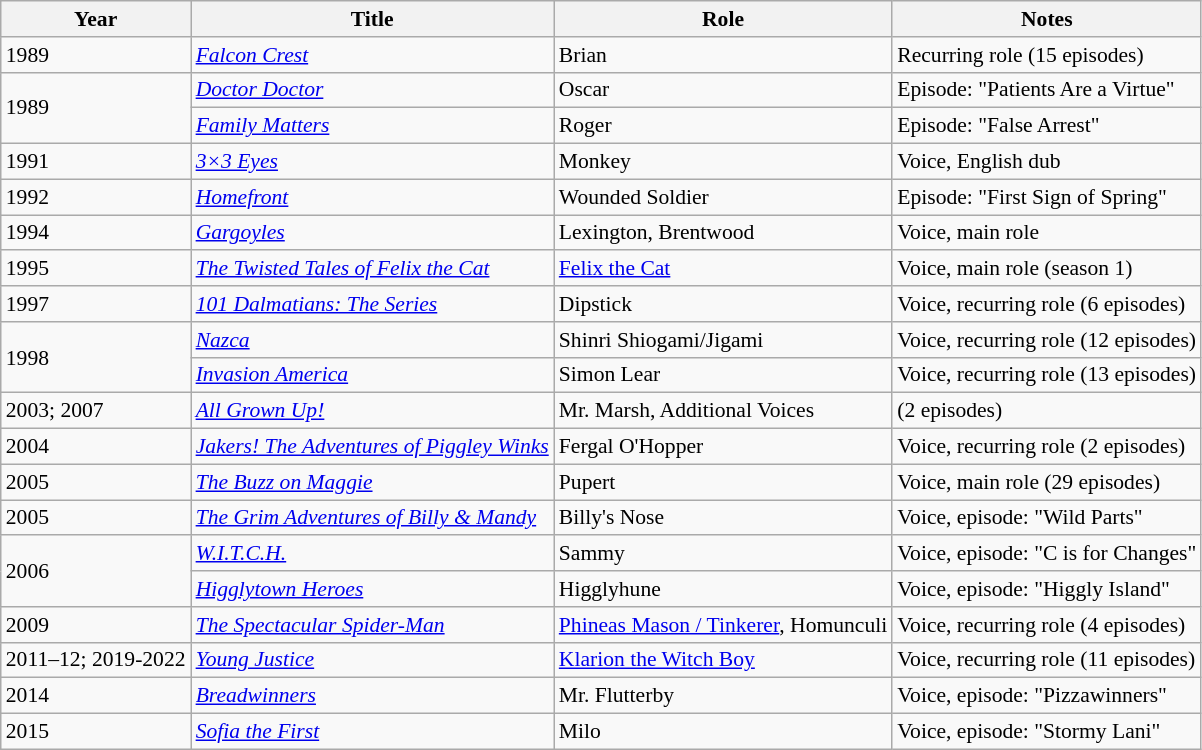<table class="wikitable" style="font-size: 90%;">
<tr>
<th>Year</th>
<th>Title</th>
<th>Role</th>
<th>Notes</th>
</tr>
<tr>
<td>1989</td>
<td><em><a href='#'>Falcon Crest</a></em></td>
<td>Brian</td>
<td>Recurring role (15 episodes)</td>
</tr>
<tr>
<td rowspan="2">1989</td>
<td><em><a href='#'>Doctor Doctor</a></em></td>
<td>Oscar</td>
<td>Episode: "Patients Are a Virtue"</td>
</tr>
<tr>
<td><em><a href='#'>Family Matters</a></em></td>
<td>Roger</td>
<td>Episode: "False Arrest"</td>
</tr>
<tr>
<td>1991</td>
<td><em><a href='#'>3×3 Eyes</a></em></td>
<td>Monkey</td>
<td>Voice, English dub</td>
</tr>
<tr>
<td>1992</td>
<td><em><a href='#'>Homefront</a></em></td>
<td>Wounded Soldier</td>
<td>Episode: "First Sign of Spring"</td>
</tr>
<tr>
<td>1994</td>
<td><em><a href='#'>Gargoyles</a></em></td>
<td>Lexington, Brentwood</td>
<td>Voice, main role</td>
</tr>
<tr>
<td>1995</td>
<td><em><a href='#'>The Twisted Tales of Felix the Cat</a></em></td>
<td><a href='#'>Felix the Cat</a></td>
<td>Voice, main role (season 1)</td>
</tr>
<tr>
<td>1997</td>
<td><em><a href='#'>101 Dalmatians: The Series</a></em></td>
<td>Dipstick</td>
<td>Voice, recurring role (6 episodes)</td>
</tr>
<tr>
<td rowspan="2">1998</td>
<td><em><a href='#'>Nazca</a></em></td>
<td>Shinri Shiogami/Jigami</td>
<td>Voice, recurring role (12 episodes)</td>
</tr>
<tr>
<td><em><a href='#'>Invasion America</a></em></td>
<td>Simon Lear</td>
<td>Voice, recurring role (13 episodes)</td>
</tr>
<tr>
<td>2003; 2007</td>
<td><em><a href='#'>All Grown Up!</a></em></td>
<td>Mr. Marsh, Additional Voices</td>
<td>(2 episodes)</td>
</tr>
<tr>
<td>2004</td>
<td><em><a href='#'>Jakers! The Adventures of Piggley Winks</a> </em></td>
<td>Fergal O'Hopper</td>
<td>Voice, recurring role (2 episodes)</td>
</tr>
<tr>
<td>2005</td>
<td><em><a href='#'>The Buzz on Maggie</a></em></td>
<td>Pupert</td>
<td>Voice, main role (29 episodes)</td>
</tr>
<tr>
<td>2005</td>
<td><em><a href='#'>The Grim Adventures of Billy & Mandy</a></em></td>
<td>Billy's Nose</td>
<td>Voice, episode: "Wild Parts"</td>
</tr>
<tr>
<td rowspan="2">2006</td>
<td><em><a href='#'>W.I.T.C.H.</a></em></td>
<td>Sammy</td>
<td>Voice, episode: "C is for Changes"</td>
</tr>
<tr>
<td><em><a href='#'>Higglytown Heroes</a></em></td>
<td>Higglyhune</td>
<td>Voice, episode: "Higgly Island"</td>
</tr>
<tr>
<td>2009</td>
<td><em><a href='#'>The Spectacular Spider-Man</a></em></td>
<td><a href='#'>Phineas Mason / Tinkerer</a>, Homunculi</td>
<td>Voice, recurring role (4 episodes)</td>
</tr>
<tr>
<td>2011–12; 2019-2022</td>
<td><em> <a href='#'>Young Justice</a> </em></td>
<td><a href='#'>Klarion the Witch Boy</a></td>
<td>Voice, recurring role (11 episodes)</td>
</tr>
<tr>
<td>2014</td>
<td><em><a href='#'>Breadwinners</a></em></td>
<td>Mr. Flutterby</td>
<td>Voice, episode: "Pizzawinners"</td>
</tr>
<tr>
<td>2015</td>
<td><em><a href='#'>Sofia the First</a></em></td>
<td>Milo</td>
<td>Voice, episode: "Stormy Lani"</td>
</tr>
</table>
